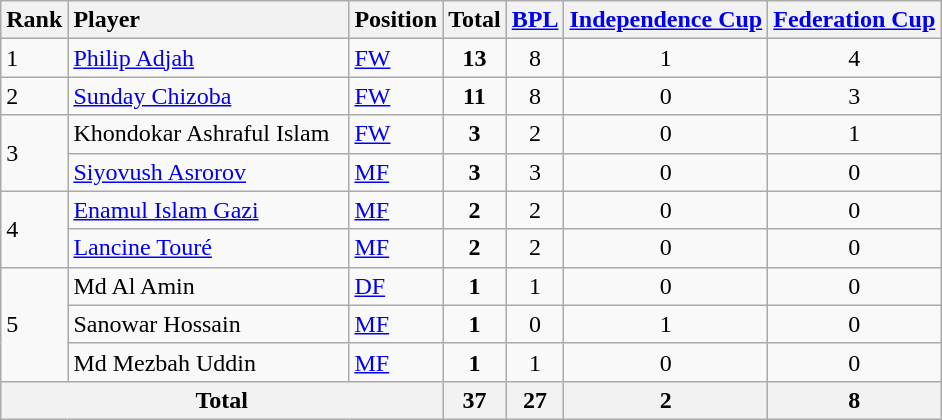<table class="wikitable">
<tr>
<th>Rank</th>
<th style="width:180px;text-align:left">Player</th>
<th>Position</th>
<th>Total</th>
<th><a href='#'>BPL</a></th>
<th><a href='#'>Independence Cup</a></th>
<th><a href='#'>Federation Cup</a></th>
</tr>
<tr>
<td>1</td>
<td> <a href='#'>Philip Adjah</a></td>
<td><a href='#'>FW</a></td>
<td align="center"><strong>13</strong></td>
<td align="center">8</td>
<td align="center">1</td>
<td align="center">4</td>
</tr>
<tr>
<td>2</td>
<td> <a href='#'>Sunday Chizoba</a></td>
<td><a href='#'>FW</a></td>
<td align="center"><strong>11</strong></td>
<td align="center">8</td>
<td align="center">0</td>
<td align="center">3</td>
</tr>
<tr>
<td rowspan=2>3</td>
<td> Khondokar Ashraful Islam</td>
<td><a href='#'>FW</a></td>
<td align="center"><strong>3</strong></td>
<td align="center">2</td>
<td align="center">0</td>
<td align="center">1</td>
</tr>
<tr>
<td> <a href='#'>Siyovush Asrorov</a></td>
<td><a href='#'>MF</a></td>
<td align="center"><strong>3</strong></td>
<td align="center">3</td>
<td align="center">0</td>
<td align="center">0</td>
</tr>
<tr>
<td rowspan=2>4</td>
<td> <a href='#'>Enamul Islam Gazi</a></td>
<td><a href='#'>MF</a></td>
<td align="center"><strong>2</strong></td>
<td align="center">2</td>
<td align="center">0</td>
<td align="center">0</td>
</tr>
<tr>
<td> <a href='#'>Lancine Touré</a></td>
<td><a href='#'>MF</a></td>
<td align="center"><strong>2</strong></td>
<td align="center">2</td>
<td align="center">0</td>
<td align="center">0</td>
</tr>
<tr>
<td rowspan=3>5</td>
<td> Md Al Amin</td>
<td><a href='#'>DF</a></td>
<td align="center"><strong>1</strong></td>
<td align="center">1</td>
<td align="center">0</td>
<td align="center">0</td>
</tr>
<tr>
<td> Sanowar Hossain</td>
<td><a href='#'>MF</a></td>
<td align="center"><strong>1</strong></td>
<td align="center">0</td>
<td align="center">1</td>
<td align="center">0</td>
</tr>
<tr>
<td> Md Mezbah Uddin</td>
<td><a href='#'>MF</a></td>
<td align="center"><strong>1</strong></td>
<td align="center">1</td>
<td align="center">0</td>
<td align="center">0</td>
</tr>
<tr>
<th colspan="3" align="center">Total</th>
<th align="center">37</th>
<th align="center">27</th>
<th align="center">2</th>
<th align="center">8</th>
</tr>
</table>
